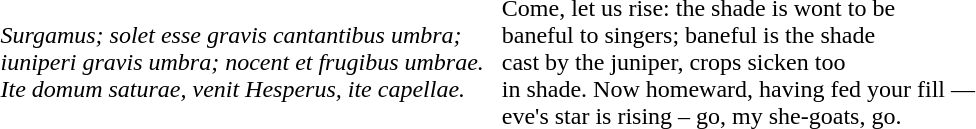<table cellpadding=5>
<tr>
<td><em>Surgamus; solet esse gravis cantantibus umbra;</em><br><em>iuniperi gravis umbra; nocent et frugibus umbrae.</em><br><em>Ite domum saturae, venit Hesperus, ite capellae.</em></td>
<td>Come, let us rise: the shade is wont to be<br>baneful to singers; baneful is the shade<br>cast by the juniper, crops sicken too<br>in shade. Now homeward, having fed your fill —<br>eve's star is rising – go, my she-goats, go.</td>
</tr>
</table>
